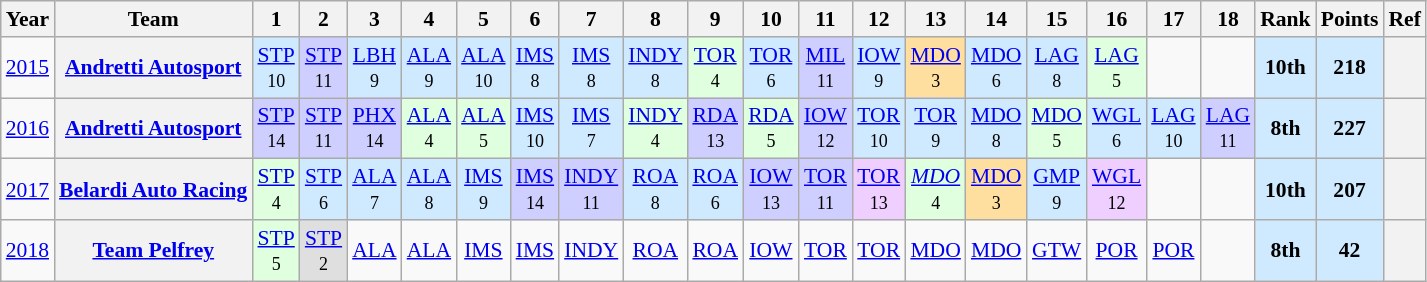<table class="wikitable" style="text-align:center; font-size:90%">
<tr>
<th>Year</th>
<th>Team</th>
<th>1</th>
<th>2</th>
<th>3</th>
<th>4</th>
<th>5</th>
<th>6</th>
<th>7</th>
<th>8</th>
<th>9</th>
<th>10</th>
<th>11</th>
<th>12</th>
<th>13</th>
<th>14</th>
<th>15</th>
<th>16</th>
<th>17</th>
<th>18</th>
<th>Rank</th>
<th>Points</th>
<th>Ref</th>
</tr>
<tr>
<td><a href='#'>2015</a></td>
<th><a href='#'>Andretti Autosport</a></th>
<td style="background:#CFEAFF;"><a href='#'>STP</a><br><small>10</small></td>
<td style="background:#CFCFFF;"><a href='#'>STP</a><br><small>11</small></td>
<td style="background:#CFEAFF;"><a href='#'>LBH</a><br><small>9</small></td>
<td style="background:#CFEAFF;"><a href='#'>ALA</a><br><small>9</small></td>
<td style="background:#CFEAFF;"><a href='#'>ALA</a><br><small>10</small></td>
<td style="background:#CFEAFF;"><a href='#'>IMS</a><br><small>8</small></td>
<td style="background:#CFEAFF;"><a href='#'>IMS</a><br><small>8</small></td>
<td style="background:#CFEAFF;"><a href='#'>INDY</a><br><small>8</small></td>
<td style="background:#DFFFDF;"><a href='#'>TOR</a><br><small>4</small></td>
<td style="background:#CFEAFF;"><a href='#'>TOR</a><br><small>6</small></td>
<td style="background:#CFCFFF;"><a href='#'>MIL</a><br><small>11</small></td>
<td style="background:#CFEAFF;"><a href='#'>IOW</a><br><small>9</small></td>
<td style="background:#FFDF9F;"><a href='#'>MDO</a><br><small>3</small></td>
<td style="background:#CFEAFF;"><a href='#'>MDO</a><br><small>6</small></td>
<td style="background:#CFEAFF;"><a href='#'>LAG</a><br><small>8</small></td>
<td style="background:#DFFFDF;"><a href='#'>LAG</a><br><small>5</small></td>
<td></td>
<td></td>
<th style="background:#CFEAFF;">10th</th>
<th style="background:#CFEAFF;">218</th>
<th></th>
</tr>
<tr>
<td><a href='#'>2016</a></td>
<th><a href='#'>Andretti Autosport</a></th>
<td style="background:#CFCFFF;"><a href='#'>STP</a><br><small>14</small></td>
<td style="background:#CFCFFF;"><a href='#'>STP</a><br><small>11</small></td>
<td style="background:#CFCFFF;"><a href='#'>PHX</a><br><small>14</small></td>
<td style="background:#DFFFDF;"><a href='#'>ALA</a><br><small>4</small></td>
<td style="background:#DFFFDF;"><a href='#'>ALA</a><br><small>5</small></td>
<td style="background:#CFEAFF;"><a href='#'>IMS</a><br><small>10</small></td>
<td style="background:#CFEAFF;"><a href='#'>IMS</a><br><small>7</small></td>
<td style="background:#DFFFDF;"><a href='#'>INDY</a><br><small>4</small></td>
<td style="background:#CFCFFF;"><a href='#'>RDA</a><br><small>13</small></td>
<td style="background:#DFFFDF;"><a href='#'>RDA</a><br><small>5</small></td>
<td style="background:#CFCFFF;"><a href='#'>IOW</a><br><small>12</small></td>
<td style="background:#CFEAFF;"><a href='#'>TOR</a><br><small>10</small></td>
<td style="background:#CFEAFF;"><a href='#'>TOR</a><br><small>9</small></td>
<td style="background:#CFEAFF;"><a href='#'>MDO</a><br><small>8</small></td>
<td style="background:#DFFFDF;"><a href='#'>MDO</a><br><small>5</small></td>
<td style="background:#CFEAFF;"><a href='#'>WGL</a><br><small>6</small></td>
<td style="background:#CFEAFF;"><a href='#'>LAG</a><br><small>10</small></td>
<td style="background:#CFCFFF;"><a href='#'>LAG</a><br><small>11</small></td>
<th style="background:#CFEAFF;">8th</th>
<th style="background:#CFEAFF;">227</th>
<th></th>
</tr>
<tr>
<td><a href='#'>2017</a></td>
<th><a href='#'>Belardi Auto Racing</a></th>
<td style="background:#DFFFDF;"><a href='#'>STP</a><br><small>4</small></td>
<td style="background:#CFEAFF;"><a href='#'>STP</a><br><small>6</small></td>
<td style="background:#CFEAFF;"><a href='#'>ALA</a><br><small>7</small></td>
<td style="background:#CFEAFF;"><a href='#'>ALA</a><br><small>8</small></td>
<td style="background:#CFEAFF;"><a href='#'>IMS</a><br><small>9</small></td>
<td style="background:#CFCFFF;"><a href='#'>IMS</a><br><small>14</small></td>
<td style="background:#CFCFFF;"><a href='#'>INDY</a><br><small>11</small></td>
<td style="background:#CFEAFF;"><a href='#'>ROA</a><br><small>8</small></td>
<td style="background:#CFEAFF;"><a href='#'>ROA</a><br><small>6</small></td>
<td style="background:#CFCFFF;"><a href='#'>IOW</a><br><small>13</small></td>
<td style="background:#CFCFFF;"><a href='#'>TOR</a><br><small>11</small></td>
<td style="background:#EFCFFF;"><a href='#'>TOR</a><br><small>13</small></td>
<td style="background:#DFFFDF;"><em><a href='#'>MDO</a></em><br><small>4</small></td>
<td style="background:#FFDF9F;"><a href='#'>MDO</a><br><small>3</small></td>
<td style="background:#CFEAFF;"><a href='#'>GMP</a><br><small>9</small></td>
<td style="background:#EFCFFF;"><a href='#'>WGL</a><br><small>12</small></td>
<td></td>
<td></td>
<th style="background:#CFEAFF;">10th</th>
<th style="background:#CFEAFF;">207</th>
<th></th>
</tr>
<tr>
<td><a href='#'>2018</a></td>
<th><a href='#'>Team Pelfrey</a></th>
<td style="background:#DFFFDF;"><a href='#'>STP</a><br><small>5</small></td>
<td style="background:#DFDFDF;"><a href='#'>STP</a><br><small>2</small></td>
<td><a href='#'>ALA</a><br><small> </small></td>
<td><a href='#'>ALA</a><br><small> </small></td>
<td><a href='#'>IMS</a></td>
<td><a href='#'>IMS</a></td>
<td><a href='#'>INDY</a></td>
<td><a href='#'>ROA</a></td>
<td><a href='#'>ROA</a></td>
<td><a href='#'>IOW</a></td>
<td><a href='#'>TOR</a></td>
<td><a href='#'>TOR</a></td>
<td><a href='#'>MDO</a></td>
<td><a href='#'>MDO</a></td>
<td><a href='#'>GTW</a></td>
<td><a href='#'>POR</a></td>
<td><a href='#'>POR</a></td>
<td></td>
<th style="background:#CFEAFF;">8th</th>
<th style="background:#CFEAFF;">42</th>
<th></th>
</tr>
</table>
